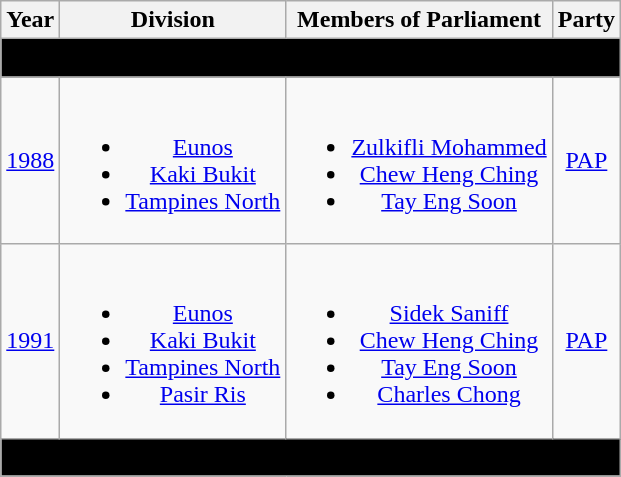<table class="wikitable" align="center" style="text-align:center">
<tr>
<th>Year</th>
<th>Division</th>
<th>Members of Parliament</th>
<th colspan="2">Party</th>
</tr>
<tr>
<td colspan="5" bgcolor="black"><span><strong>Formation</strong></span></td>
</tr>
<tr>
<td><a href='#'>1988</a></td>
<td><br><ul><li><a href='#'>Eunos</a></li><li><a href='#'>Kaki Bukit</a></li><li><a href='#'>Tampines North</a></li></ul></td>
<td><br><ul><li><a href='#'>Zulkifli Mohammed</a></li><li><a href='#'>Chew Heng Ching</a></li><li><a href='#'>Tay Eng Soon</a></li></ul></td>
<td><a href='#'>PAP</a></td>
</tr>
<tr>
<td><a href='#'>1991</a></td>
<td><br><ul><li><a href='#'>Eunos</a></li><li><a href='#'>Kaki Bukit</a></li><li><a href='#'>Tampines North</a></li><li><a href='#'>Pasir Ris</a></li></ul></td>
<td><br><ul><li><a href='#'>Sidek Saniff</a></li><li><a href='#'>Chew Heng Ching</a></li><li><a href='#'>Tay Eng Soon</a></li><li><a href='#'>Charles Chong</a></li></ul></td>
<td><a href='#'>PAP</a></td>
</tr>
<tr>
<td colspan="5" bgcolor="black"><span><strong>Constituency abolished (1997)</strong></span></td>
</tr>
</table>
